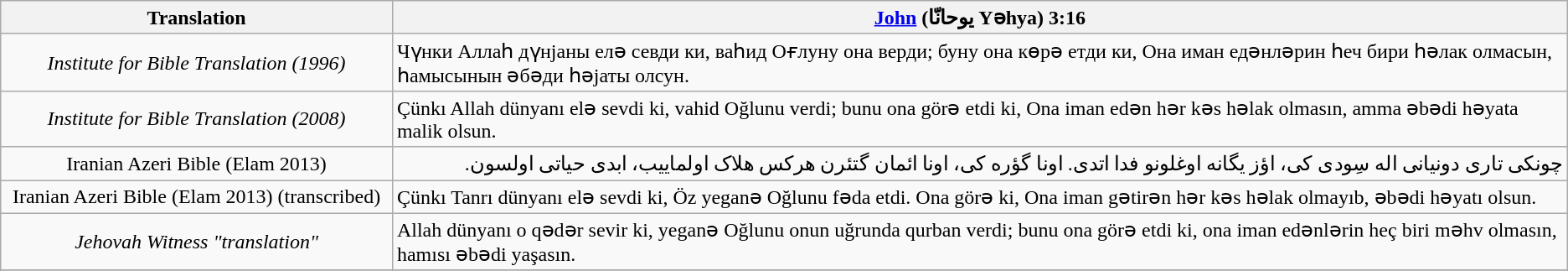<table class="wikitable">
<tr>
<th style="width:25%;">Translation</th>
<th><a href='#'>John</a> (یوحانّا Yəhya) 3:16</th>
</tr>
<tr>
<td style="text-align:center;"><em>Institute for Bible Translation (1996)</em></td>
<td>Чүнки Аллаһ дүнјаны елә севди ки, ваһид Оғлуну она верди; буну она көрә етди ки, Она иман едәнләрин һеч бири һәлак олмасын, һамысынын әбәди һәјаты олсун.</td>
</tr>
<tr>
<td style="text-align:center;"><em>Institute for Bible Translation (2008)</em></td>
<td>Çünkı Allah dünyanı elə sevdi ki, vahid Oğlunu verdi; bunu ona görə etdi ki, Ona iman edən hər kəs həlak olmasın, amma əbədi həyata malik olsun.</td>
</tr>
<tr>
<td style="text-align:center;">Iranian Azeri Bible (Elam 2013)</td>
<td dir="rtl">چونکی تاری دونیانی اله سِودی کی، اؤز یگانه اوغلونو فدا اتدی. اونا گؤره کی، اونا ائمان گتئرن هرکس هلاک اولماییب، ابدی حیاتی اولسون.</td>
</tr>
<tr>
<td style="text-align:center;">Iranian Azeri Bible (Elam 2013) (transcribed)</td>
<td>Çünkı Tanrı dünyanı elə sevdi ki, Öz yeganə Oğlunu fəda etdi. Ona görə ki, Ona iman gətirən hər kəs həlak olmayıb, əbədi həyatı olsun.</td>
</tr>
<tr>
<td style="text-align:center;"><em>Jehovah Witness "translation"</em></td>
<td>Allah dünyanı o qədər sevir ki, yeganə Oğlunu onun uğrunda qurban verdi; bunu ona görə etdi ki, ona iman edənlərin heç biri məhv olmasın, hamısı əbədi yaşasın.</td>
</tr>
<tr>
</tr>
</table>
